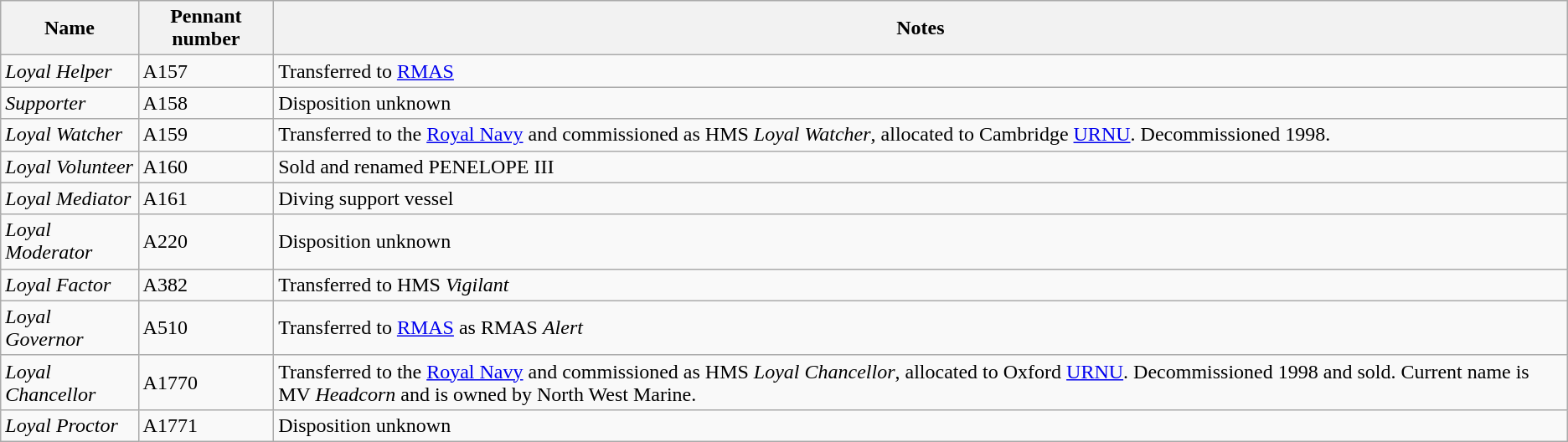<table class="wikitable">
<tr>
<th>Name</th>
<th>Pennant number</th>
<th>Notes</th>
</tr>
<tr>
<td><em>Loyal Helper</em></td>
<td>A157</td>
<td>Transferred to <a href='#'>RMAS</a></td>
</tr>
<tr>
<td><em>Supporter</em></td>
<td>A158</td>
<td>Disposition unknown</td>
</tr>
<tr>
<td><em>Loyal Watcher</em></td>
<td>A159</td>
<td>Transferred to the <a href='#'>Royal Navy</a> and commissioned as HMS <em>Loyal Watcher</em>, allocated to Cambridge <a href='#'>URNU</a>. Decommissioned  1998.</td>
</tr>
<tr>
<td><em>Loyal Volunteer</em></td>
<td>A160</td>
<td>Sold and renamed PENELOPE III </td>
</tr>
<tr>
<td><em>Loyal Mediator</em></td>
<td>A161</td>
<td>Diving support vessel</td>
</tr>
<tr>
<td><em>Loyal Moderator</em></td>
<td>A220</td>
<td>Disposition unknown</td>
</tr>
<tr>
<td><em>Loyal Factor</em></td>
<td>A382</td>
<td>Transferred to HMS <em>Vigilant</em></td>
</tr>
<tr>
<td><em>Loyal Governor</em></td>
<td>A510</td>
<td>Transferred to <a href='#'>RMAS</a> as RMAS <em>Alert</em></td>
</tr>
<tr>
<td><em>Loyal Chancellor</em></td>
<td>A1770</td>
<td>Transferred to the <a href='#'>Royal Navy</a> and commissioned as HMS <em>Loyal Chancellor</em>, allocated to Oxford <a href='#'>URNU</a>. Decommissioned 1998 and sold. Current name is MV <em>Headcorn</em> and is owned by North West Marine.</td>
</tr>
<tr>
<td><em>Loyal Proctor</em></td>
<td>A1771</td>
<td>Disposition unknown</td>
</tr>
</table>
